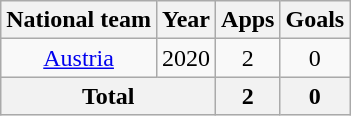<table class=wikitable style=text-align:center>
<tr>
<th>National team</th>
<th>Year</th>
<th>Apps</th>
<th>Goals</th>
</tr>
<tr>
<td><a href='#'>Austria</a></td>
<td>2020</td>
<td>2</td>
<td>0</td>
</tr>
<tr>
<th colspan="2">Total</th>
<th>2</th>
<th>0</th>
</tr>
</table>
